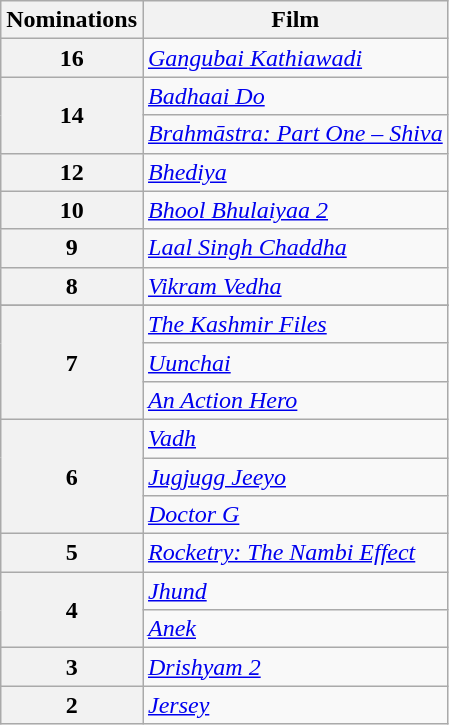<table class="wikitable" style="display:inline-table;">
<tr>
<th>Nominations</th>
<th>Film</th>
</tr>
<tr>
<th>16</th>
<td><em><a href='#'>Gangubai Kathiawadi</a></em></td>
</tr>
<tr>
<th rowspan="2">14</th>
<td><em><a href='#'>Badhaai Do</a></em></td>
</tr>
<tr>
<td><em><a href='#'>Brahmāstra: Part One – Shiva</a></em></td>
</tr>
<tr>
<th>12</th>
<td><a href='#'><em>Bhediya</em></a></td>
</tr>
<tr>
<th>10</th>
<td><em><a href='#'>Bhool Bhulaiyaa 2</a></em></td>
</tr>
<tr>
<th>9</th>
<td><em><a href='#'>Laal Singh Chaddha</a></em></td>
</tr>
<tr>
<th>8</th>
<td><em><a href='#'>Vikram Vedha</a></em></td>
</tr>
<tr>
</tr>
<tr>
<th rowspan="3">7</th>
<td><em><a href='#'>The Kashmir Files</a></em></td>
</tr>
<tr>
<td><em><a href='#'>Uunchai</a></em></td>
</tr>
<tr>
<td><em><a href='#'>An Action Hero</a></em></td>
</tr>
<tr>
<th rowspan="3">6</th>
<td><em><a href='#'>Vadh</a></em></td>
</tr>
<tr>
<td><em><a href='#'>Jugjugg Jeeyo</a></em></td>
</tr>
<tr>
<td><em><a href='#'>Doctor G</a></em></td>
</tr>
<tr>
<th>5</th>
<td><em><a href='#'>Rocketry: The Nambi Effect</a></em></td>
</tr>
<tr>
<th rowspan="2">4</th>
<td><em><a href='#'>Jhund</a></em></td>
</tr>
<tr>
<td><em><a href='#'>Anek</a></em></td>
</tr>
<tr>
<th>3</th>
<td><em><a href='#'>Drishyam 2</a></em></td>
</tr>
<tr>
<th>2</th>
<td><em><a href='#'>Jersey</a></em></td>
</tr>
</table>
